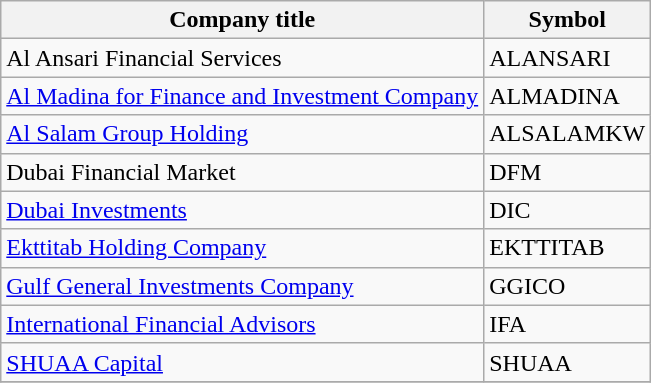<table class="wikitable">
<tr>
<th>Company title</th>
<th>Symbol</th>
</tr>
<tr>
<td>Al Ansari Financial Services</td>
<td>ALANSARI</td>
</tr>
<tr>
<td><a href='#'>Al Madina for Finance and Investment Company</a></td>
<td>ALMADINA</td>
</tr>
<tr>
<td><a href='#'>Al Salam Group Holding</a></td>
<td>ALSALAMKW</td>
</tr>
<tr>
<td>Dubai Financial Market</td>
<td>DFM</td>
</tr>
<tr>
<td><a href='#'>Dubai Investments</a></td>
<td>DIC</td>
</tr>
<tr>
<td><a href='#'>Ekttitab Holding Company</a></td>
<td>EKTTITAB</td>
</tr>
<tr>
<td><a href='#'>Gulf General Investments Company</a></td>
<td>GGICO</td>
</tr>
<tr>
<td><a href='#'>International Financial Advisors</a></td>
<td>IFA</td>
</tr>
<tr>
<td><a href='#'>SHUAA Capital</a></td>
<td>SHUAA</td>
</tr>
<tr>
</tr>
</table>
